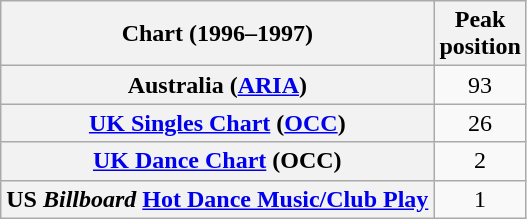<table class="wikitable sortable plainrowheaders">
<tr>
<th>Chart (1996–1997)</th>
<th align="center">Peak<br>position</th>
</tr>
<tr>
<th scope="row">Australia (<a href='#'>ARIA</a>)</th>
<td style="text-align:center;">93</td>
</tr>
<tr>
<th scope="row"><a href='#'>UK Singles Chart</a> (<a href='#'>OCC</a>)</th>
<td style="text-align:center;">26</td>
</tr>
<tr>
<th scope="row"><a href='#'>UK Dance Chart</a> (OCC)</th>
<td style="text-align:center;">2</td>
</tr>
<tr>
<th scope="row">US <em>Billboard</em> <a href='#'>Hot Dance Music/Club Play</a></th>
<td style="text-align:center;">1</td>
</tr>
</table>
